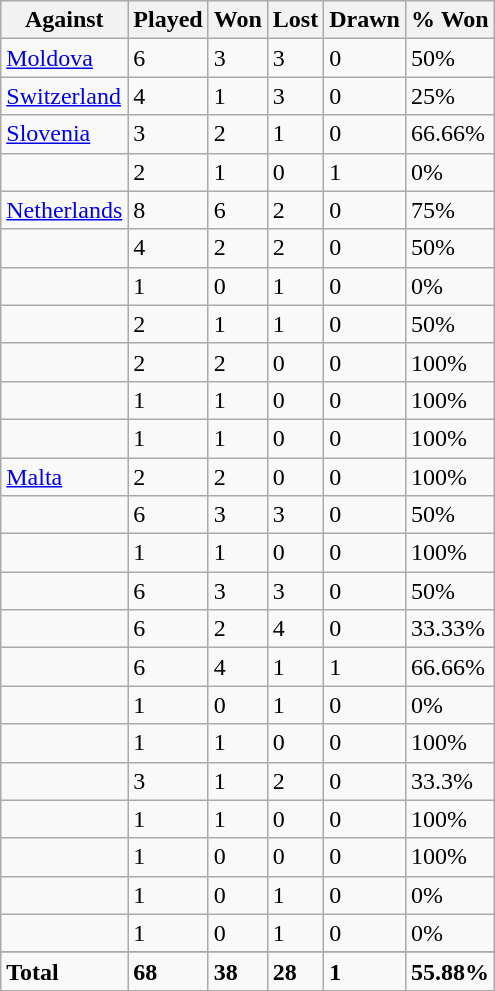<table class="sortable wikitable">
<tr>
<th>Against</th>
<th>Played</th>
<th>Won</th>
<th>Lost</th>
<th>Drawn</th>
<th>% Won</th>
</tr>
<tr>
<td style="text-align:left;"> <a href='#'>Moldova</a></td>
<td>6</td>
<td>3</td>
<td>3</td>
<td>0</td>
<td>50%</td>
</tr>
<tr>
<td style="text-align:left;"> <a href='#'>Switzerland</a></td>
<td>4</td>
<td>1</td>
<td>3</td>
<td>0</td>
<td>25%</td>
</tr>
<tr>
<td style="text-align:left;"> <a href='#'>Slovenia</a></td>
<td>3</td>
<td>2</td>
<td>1</td>
<td>0</td>
<td>66.66%</td>
</tr>
<tr>
<td style="text-align:left;"></td>
<td>2</td>
<td>1</td>
<td>0</td>
<td>1</td>
<td>0%</td>
</tr>
<tr>
<td style="text-align:left;"> <a href='#'>Netherlands</a></td>
<td>8</td>
<td>6</td>
<td>2</td>
<td>0</td>
<td>75%</td>
</tr>
<tr>
<td style="text-align:left;"></td>
<td>4</td>
<td>2</td>
<td>2</td>
<td>0</td>
<td>50%</td>
</tr>
<tr>
<td style="text-align:left;"></td>
<td>1</td>
<td>0</td>
<td>1</td>
<td>0</td>
<td>0%</td>
</tr>
<tr>
<td style="text-align:left;"></td>
<td>2</td>
<td>1</td>
<td>1</td>
<td>0</td>
<td>50%</td>
</tr>
<tr>
<td style="text-align:left;"></td>
<td>2</td>
<td>2</td>
<td>0</td>
<td>0</td>
<td>100%</td>
</tr>
<tr>
<td style="text-align:left;"></td>
<td>1</td>
<td>1</td>
<td>0</td>
<td>0</td>
<td>100%</td>
</tr>
<tr>
<td style="text-align:left;"></td>
<td>1</td>
<td>1</td>
<td>0</td>
<td>0</td>
<td>100%</td>
</tr>
<tr>
<td style="text-align:left;"> <a href='#'>Malta</a></td>
<td>2</td>
<td>2</td>
<td>0</td>
<td>0</td>
<td>100%</td>
</tr>
<tr>
<td style="text-align:left;"></td>
<td>6</td>
<td>3</td>
<td>3</td>
<td>0</td>
<td>50%</td>
</tr>
<tr>
<td style="text-align:left;"></td>
<td>1</td>
<td>1</td>
<td>0</td>
<td>0</td>
<td>100%</td>
</tr>
<tr>
<td style="text-align:left;"></td>
<td>6</td>
<td>3</td>
<td>3</td>
<td>0</td>
<td>50%</td>
</tr>
<tr>
<td style="text-align:left;"></td>
<td>6</td>
<td>2</td>
<td>4</td>
<td>0</td>
<td>33.33%</td>
</tr>
<tr>
<td style="text-align:left;"></td>
<td>6</td>
<td>4</td>
<td>1</td>
<td>1</td>
<td>66.66%</td>
</tr>
<tr>
<td style="text-align:left;"></td>
<td>1</td>
<td>0</td>
<td>1</td>
<td>0</td>
<td>0%</td>
</tr>
<tr>
<td style="text-align:left;"></td>
<td>1</td>
<td>1</td>
<td>0</td>
<td>0</td>
<td>100%</td>
</tr>
<tr>
<td style="text-align:left;"></td>
<td>3</td>
<td>1</td>
<td>2</td>
<td>0</td>
<td>33.3%</td>
</tr>
<tr>
<td style="text-align:left;"></td>
<td>1</td>
<td>1</td>
<td>0</td>
<td>0</td>
<td>100%</td>
</tr>
<tr>
<td style="text-align:left;"></td>
<td>1</td>
<td>0</td>
<td>0</td>
<td>0</td>
<td>100%</td>
</tr>
<tr>
<td style="text-align:left;"></td>
<td>1</td>
<td>0</td>
<td>1</td>
<td>0</td>
<td>0%</td>
</tr>
<tr>
<td style="text-align:left;"></td>
<td>1</td>
<td>0</td>
<td>1</td>
<td>0</td>
<td>0%</td>
</tr>
<tr>
</tr>
<tr class="sortbottom">
<td style="text-align:left;"><strong>Total</strong></td>
<td><strong>68</strong></td>
<td><strong>38</strong></td>
<td><strong>28</strong></td>
<td><strong>1</strong></td>
<td><strong>55.88%</strong></td>
</tr>
</table>
